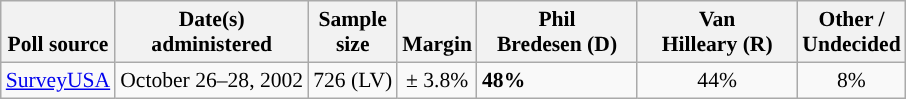<table class="wikitable" style="font-size:90%">
<tr valign=bottom>
<th>Poll source</th>
<th>Date(s)<br>administered</th>
<th>Sample<br>size</th>
<th>Margin<br></th>
<th style="width:100px;">Phil<br>Bredesen (D)</th>
<th style="width:100px;">Van<br>Hilleary (R)</th>
<th>Other /<br>Undecided</th>
</tr>
<tr>
<td><a href='#'>SurveyUSA</a></td>
<td align=center>October 26–28, 2002</td>
<td align=center>726 (LV)</td>
<td align=center>± 3.8%</td>
<td><strong>48%</strong></td>
<td align=center>44%</td>
<td align=center>8%</td>
</tr>
</table>
